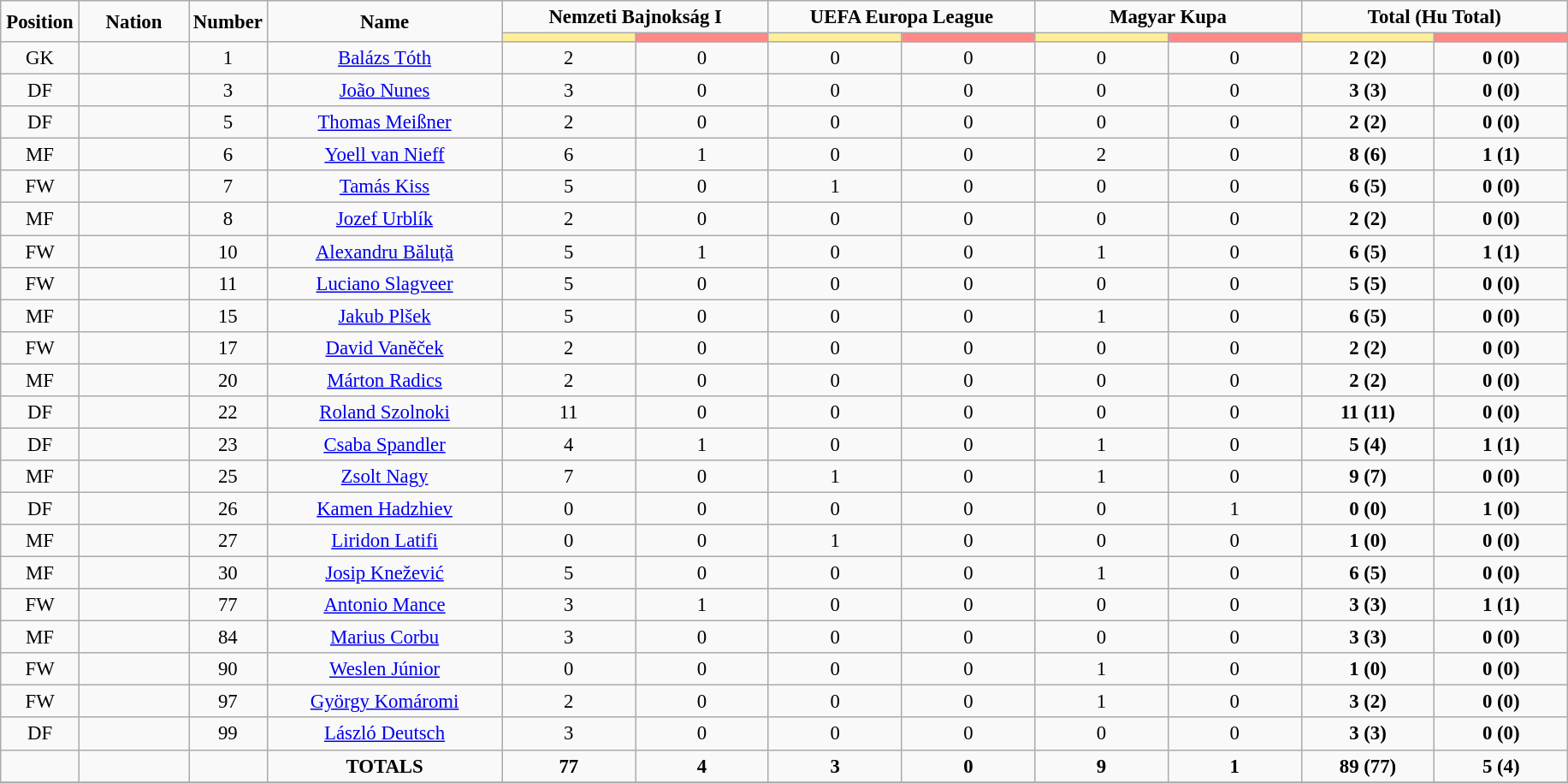<table class="wikitable" style="font-size: 95%; text-align: center;">
<tr>
<td rowspan="2" width="5%" align="center"><strong>Position</strong></td>
<td rowspan="2" width="7%" align="center"><strong>Nation</strong></td>
<td rowspan="2" width="5%" align="center"><strong>Number</strong></td>
<td rowspan="2" width="15%" align="center"><strong>Name</strong></td>
<td colspan="2" align="center"><strong>Nemzeti Bajnokság I</strong></td>
<td colspan="2" align="center"><strong>UEFA Europa League</strong></td>
<td colspan="2" align="center"><strong>Magyar Kupa</strong></td>
<td colspan="2" align="center"><strong>Total (Hu Total)</strong></td>
</tr>
<tr>
<th width=60 style="background: #FFEE99"></th>
<th width=60 style="background: #FF8888"></th>
<th width=60 style="background: #FFEE99"></th>
<th width=60 style="background: #FF8888"></th>
<th width=60 style="background: #FFEE99"></th>
<th width=60 style="background: #FF8888"></th>
<th width=60 style="background: #FFEE99"></th>
<th width=60 style="background: #FF8888"></th>
</tr>
<tr>
<td>GK</td>
<td></td>
<td>1</td>
<td><a href='#'>Balázs Tóth</a></td>
<td>2</td>
<td>0</td>
<td>0</td>
<td>0</td>
<td>0</td>
<td>0</td>
<td><strong>2 (2)</strong></td>
<td><strong>0 (0)</strong></td>
</tr>
<tr>
<td>DF</td>
<td></td>
<td>3</td>
<td><a href='#'>João Nunes</a></td>
<td>3</td>
<td>0</td>
<td>0</td>
<td>0</td>
<td>0</td>
<td>0</td>
<td><strong>3 (3)</strong></td>
<td><strong>0 (0)</strong></td>
</tr>
<tr>
<td>DF</td>
<td></td>
<td>5</td>
<td><a href='#'>Thomas Meißner</a></td>
<td>2</td>
<td>0</td>
<td>0</td>
<td>0</td>
<td>0</td>
<td>0</td>
<td><strong>2 (2)</strong></td>
<td><strong>0 (0)</strong></td>
</tr>
<tr>
<td>MF</td>
<td></td>
<td>6</td>
<td><a href='#'>Yoell van Nieff</a></td>
<td>6</td>
<td>1</td>
<td>0</td>
<td>0</td>
<td>2</td>
<td>0</td>
<td><strong>8 (6)</strong></td>
<td><strong>1 (1)</strong></td>
</tr>
<tr>
<td>FW</td>
<td></td>
<td>7</td>
<td><a href='#'>Tamás Kiss</a></td>
<td>5</td>
<td>0</td>
<td>1</td>
<td>0</td>
<td>0</td>
<td>0</td>
<td><strong>6 (5)</strong></td>
<td><strong>0 (0)</strong></td>
</tr>
<tr>
<td>MF</td>
<td></td>
<td>8</td>
<td><a href='#'>Jozef Urblík</a></td>
<td>2</td>
<td>0</td>
<td>0</td>
<td>0</td>
<td>0</td>
<td>0</td>
<td><strong>2 (2)</strong></td>
<td><strong>0 (0)</strong></td>
</tr>
<tr>
<td>FW</td>
<td></td>
<td>10</td>
<td><a href='#'>Alexandru Băluță</a></td>
<td>5</td>
<td>1</td>
<td>0</td>
<td>0</td>
<td>1</td>
<td>0</td>
<td><strong>6 (5)</strong></td>
<td><strong>1 (1)</strong></td>
</tr>
<tr>
<td>FW</td>
<td></td>
<td>11</td>
<td><a href='#'>Luciano Slagveer</a></td>
<td>5</td>
<td>0</td>
<td>0</td>
<td>0</td>
<td>0</td>
<td>0</td>
<td><strong>5 (5)</strong></td>
<td><strong>0 (0)</strong></td>
</tr>
<tr>
<td>MF</td>
<td></td>
<td>15</td>
<td><a href='#'>Jakub Plšek</a></td>
<td>5</td>
<td>0</td>
<td>0</td>
<td>0</td>
<td>1</td>
<td>0</td>
<td><strong>6 (5)</strong></td>
<td><strong>0 (0)</strong></td>
</tr>
<tr>
<td>FW</td>
<td></td>
<td>17</td>
<td><a href='#'>David Vaněček</a></td>
<td>2</td>
<td>0</td>
<td>0</td>
<td>0</td>
<td>0</td>
<td>0</td>
<td><strong>2 (2)</strong></td>
<td><strong>0 (0)</strong></td>
</tr>
<tr>
<td>MF</td>
<td></td>
<td>20</td>
<td><a href='#'>Márton Radics</a></td>
<td>2</td>
<td>0</td>
<td>0</td>
<td>0</td>
<td>0</td>
<td>0</td>
<td><strong>2 (2)</strong></td>
<td><strong>0 (0)</strong></td>
</tr>
<tr>
<td>DF</td>
<td></td>
<td>22</td>
<td><a href='#'>Roland Szolnoki</a></td>
<td>11</td>
<td>0</td>
<td>0</td>
<td>0</td>
<td>0</td>
<td>0</td>
<td><strong>11 (11)</strong></td>
<td><strong>0 (0)</strong></td>
</tr>
<tr>
<td>DF</td>
<td></td>
<td>23</td>
<td><a href='#'>Csaba Spandler</a></td>
<td>4</td>
<td>1</td>
<td>0</td>
<td>0</td>
<td>1</td>
<td>0</td>
<td><strong>5 (4)</strong></td>
<td><strong>1 (1)</strong></td>
</tr>
<tr>
<td>MF</td>
<td></td>
<td>25</td>
<td><a href='#'>Zsolt Nagy</a></td>
<td>7</td>
<td>0</td>
<td>1</td>
<td>0</td>
<td>1</td>
<td>0</td>
<td><strong>9 (7)</strong></td>
<td><strong>0 (0)</strong></td>
</tr>
<tr>
<td>DF</td>
<td></td>
<td>26</td>
<td><a href='#'>Kamen Hadzhiev</a></td>
<td>0</td>
<td>0</td>
<td>0</td>
<td>0</td>
<td>0</td>
<td>1</td>
<td><strong>0 (0)</strong></td>
<td><strong>1 (0)</strong></td>
</tr>
<tr>
<td>MF</td>
<td></td>
<td>27</td>
<td><a href='#'>Liridon Latifi</a></td>
<td>0</td>
<td>0</td>
<td>1</td>
<td>0</td>
<td>0</td>
<td>0</td>
<td><strong>1 (0)</strong></td>
<td><strong>0 (0)</strong></td>
</tr>
<tr>
<td>MF</td>
<td></td>
<td>30</td>
<td><a href='#'>Josip Knežević</a></td>
<td>5</td>
<td>0</td>
<td>0</td>
<td>0</td>
<td>1</td>
<td>0</td>
<td><strong>6 (5)</strong></td>
<td><strong>0 (0)</strong></td>
</tr>
<tr>
<td>FW</td>
<td></td>
<td>77</td>
<td><a href='#'>Antonio Mance</a></td>
<td>3</td>
<td>1</td>
<td>0</td>
<td>0</td>
<td>0</td>
<td>0</td>
<td><strong>3 (3)</strong></td>
<td><strong>1 (1)</strong></td>
</tr>
<tr>
<td>MF</td>
<td></td>
<td>84</td>
<td><a href='#'>Marius Corbu</a></td>
<td>3</td>
<td>0</td>
<td>0</td>
<td>0</td>
<td>0</td>
<td>0</td>
<td><strong>3 (3)</strong></td>
<td><strong>0 (0)</strong></td>
</tr>
<tr>
<td>FW</td>
<td></td>
<td>90</td>
<td><a href='#'>Weslen Júnior</a></td>
<td>0</td>
<td>0</td>
<td>0</td>
<td>0</td>
<td>1</td>
<td>0</td>
<td><strong>1 (0)</strong></td>
<td><strong>0 (0)</strong></td>
</tr>
<tr>
<td>FW</td>
<td></td>
<td>97</td>
<td><a href='#'>György Komáromi</a></td>
<td>2</td>
<td>0</td>
<td>0</td>
<td>0</td>
<td>1</td>
<td>0</td>
<td><strong>3 (2)</strong></td>
<td><strong>0 (0)</strong></td>
</tr>
<tr>
<td>DF</td>
<td></td>
<td>99</td>
<td><a href='#'>László Deutsch</a></td>
<td>3</td>
<td>0</td>
<td>0</td>
<td>0</td>
<td>0</td>
<td>0</td>
<td><strong>3 (3)</strong></td>
<td><strong>0 (0)</strong></td>
</tr>
<tr>
<td></td>
<td></td>
<td></td>
<td><strong>TOTALS</strong></td>
<td><strong>77</strong></td>
<td><strong>4</strong></td>
<td><strong>3</strong></td>
<td><strong>0</strong></td>
<td><strong>9</strong></td>
<td><strong>1</strong></td>
<td><strong>89 (77)</strong></td>
<td><strong>5 (4)</strong></td>
</tr>
<tr>
</tr>
</table>
